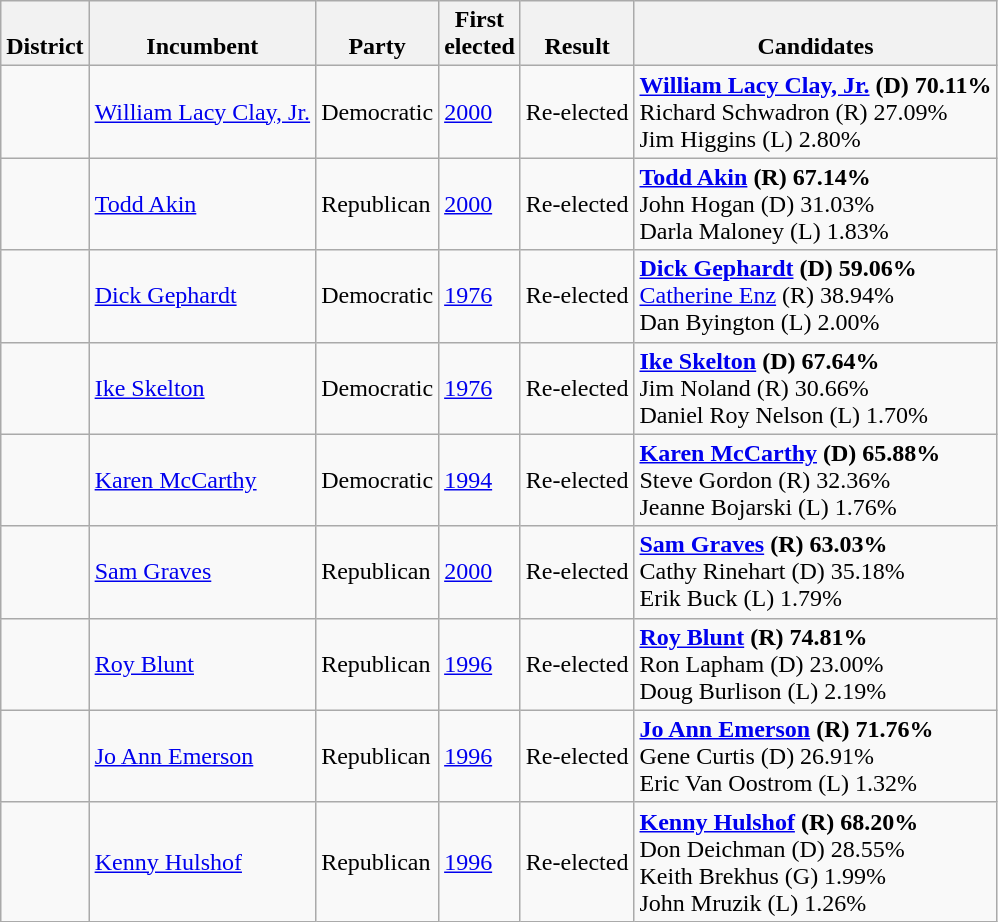<table class=wikitable>
<tr valign=bottom>
<th>District</th>
<th>Incumbent</th>
<th>Party</th>
<th>First<br>elected</th>
<th>Result</th>
<th>Candidates</th>
</tr>
<tr>
<td></td>
<td><a href='#'>William Lacy Clay, Jr.</a></td>
<td>Democratic</td>
<td><a href='#'>2000</a></td>
<td>Re-elected</td>
<td><strong><a href='#'>William Lacy Clay, Jr.</a> (D) 70.11%</strong><br>Richard Schwadron (R) 27.09%<br>Jim Higgins (L) 2.80%</td>
</tr>
<tr>
<td></td>
<td><a href='#'>Todd Akin</a></td>
<td>Republican</td>
<td><a href='#'>2000</a></td>
<td>Re-elected</td>
<td><strong><a href='#'>Todd Akin</a> (R) 67.14%</strong><br>John Hogan (D) 31.03%<br>Darla Maloney (L) 1.83%</td>
</tr>
<tr>
<td></td>
<td><a href='#'>Dick Gephardt</a></td>
<td>Democratic</td>
<td><a href='#'>1976</a></td>
<td>Re-elected</td>
<td><strong><a href='#'>Dick Gephardt</a> (D) 59.06%</strong><br><a href='#'>Catherine Enz</a> (R) 38.94%<br>Dan Byington (L) 2.00%</td>
</tr>
<tr>
<td></td>
<td><a href='#'>Ike Skelton</a></td>
<td>Democratic</td>
<td><a href='#'>1976</a></td>
<td>Re-elected</td>
<td><strong><a href='#'>Ike Skelton</a> (D) 67.64%</strong><br>Jim Noland (R) 30.66%<br>Daniel Roy Nelson (L) 1.70%</td>
</tr>
<tr>
<td></td>
<td><a href='#'>Karen McCarthy</a></td>
<td>Democratic</td>
<td><a href='#'>1994</a></td>
<td>Re-elected</td>
<td><strong><a href='#'>Karen McCarthy</a> (D) 65.88%</strong><br>Steve Gordon (R) 32.36%<br>Jeanne Bojarski (L) 1.76%</td>
</tr>
<tr>
<td></td>
<td><a href='#'>Sam Graves</a></td>
<td>Republican</td>
<td><a href='#'>2000</a></td>
<td>Re-elected</td>
<td><strong><a href='#'>Sam Graves</a> (R) 63.03%</strong><br>Cathy Rinehart (D) 35.18%<br>Erik Buck (L) 1.79%</td>
</tr>
<tr>
<td></td>
<td><a href='#'>Roy Blunt</a></td>
<td>Republican</td>
<td><a href='#'>1996</a></td>
<td>Re-elected</td>
<td><strong><a href='#'>Roy Blunt</a> (R) 74.81%</strong><br>Ron Lapham (D) 23.00%<br>Doug Burlison (L) 2.19%</td>
</tr>
<tr>
<td></td>
<td><a href='#'>Jo Ann Emerson</a></td>
<td>Republican</td>
<td><a href='#'>1996</a></td>
<td>Re-elected</td>
<td><strong><a href='#'>Jo Ann Emerson</a> (R) 71.76%</strong><br>Gene Curtis (D) 26.91%<br>Eric Van Oostrom (L) 1.32%</td>
</tr>
<tr>
<td></td>
<td><a href='#'>Kenny Hulshof</a></td>
<td>Republican</td>
<td><a href='#'>1996</a></td>
<td>Re-elected</td>
<td><strong><a href='#'>Kenny Hulshof</a> (R) 68.20%</strong><br>Don Deichman (D) 28.55%<br>Keith Brekhus (G) 1.99%<br>John Mruzik (L) 1.26%</td>
</tr>
</table>
